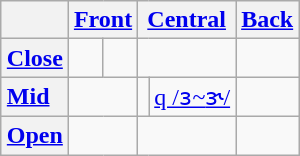<table class="wikitable" style="margin: 0 auto;">
<tr>
<th></th>
<th colspan="2"><a href='#'>Front</a></th>
<th colspan="2"><a href='#'>Central</a></th>
<th colspan="2"><a href='#'>Back</a></th>
</tr>
<tr style="text-align:center;">
<th style="text-align:left;"><a href='#'>Close</a></th>
<td></td>
<td></td>
<td colspan="2"> </td>
<td colspan="2"></td>
</tr>
<tr style="text-align:center;">
<th style="text-align:left;"><a href='#'>Mid</a></th>
<td colspan="2"></td>
<td></td>
<td><a href='#'>q /ɜ~</a><a href='#'>ɝ/</a></td>
<td></td>
</tr>
<tr style="text-align:center;">
<th style="text-align:left;"><a href='#'>Open</a></th>
<td colspan="2"></td>
<td colspan="2"></td>
<td colspan="2"></td>
</tr>
</table>
